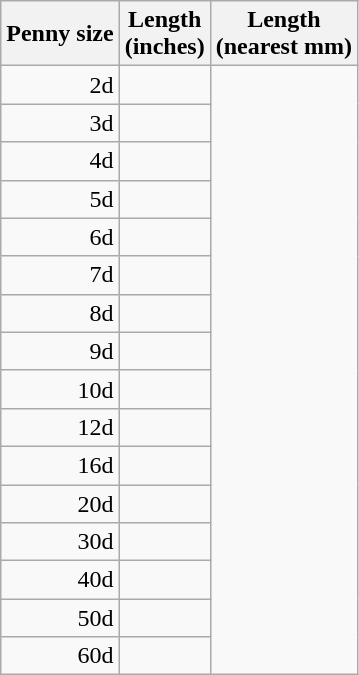<table class="wikitable" style="text-align: right">
<tr>
<th>Penny size</th>
<th>Length<br>(inches)</th>
<th>Length<br>(nearest mm)</th>
</tr>
<tr>
<td>2d</td>
<td></td>
</tr>
<tr>
<td>3d</td>
<td></td>
</tr>
<tr>
<td>4d</td>
<td></td>
</tr>
<tr>
<td>5d</td>
<td></td>
</tr>
<tr>
<td>6d</td>
<td></td>
</tr>
<tr>
<td>7d</td>
<td></td>
</tr>
<tr>
<td>8d</td>
<td></td>
</tr>
<tr>
<td>9d</td>
<td></td>
</tr>
<tr>
<td>10d</td>
<td></td>
</tr>
<tr>
<td>12d</td>
<td></td>
</tr>
<tr>
<td>16d</td>
<td></td>
</tr>
<tr>
<td>20d</td>
<td></td>
</tr>
<tr>
<td>30d</td>
<td></td>
</tr>
<tr>
<td>40d</td>
<td></td>
</tr>
<tr>
<td>50d</td>
<td></td>
</tr>
<tr>
<td>60d</td>
<td></td>
</tr>
</table>
